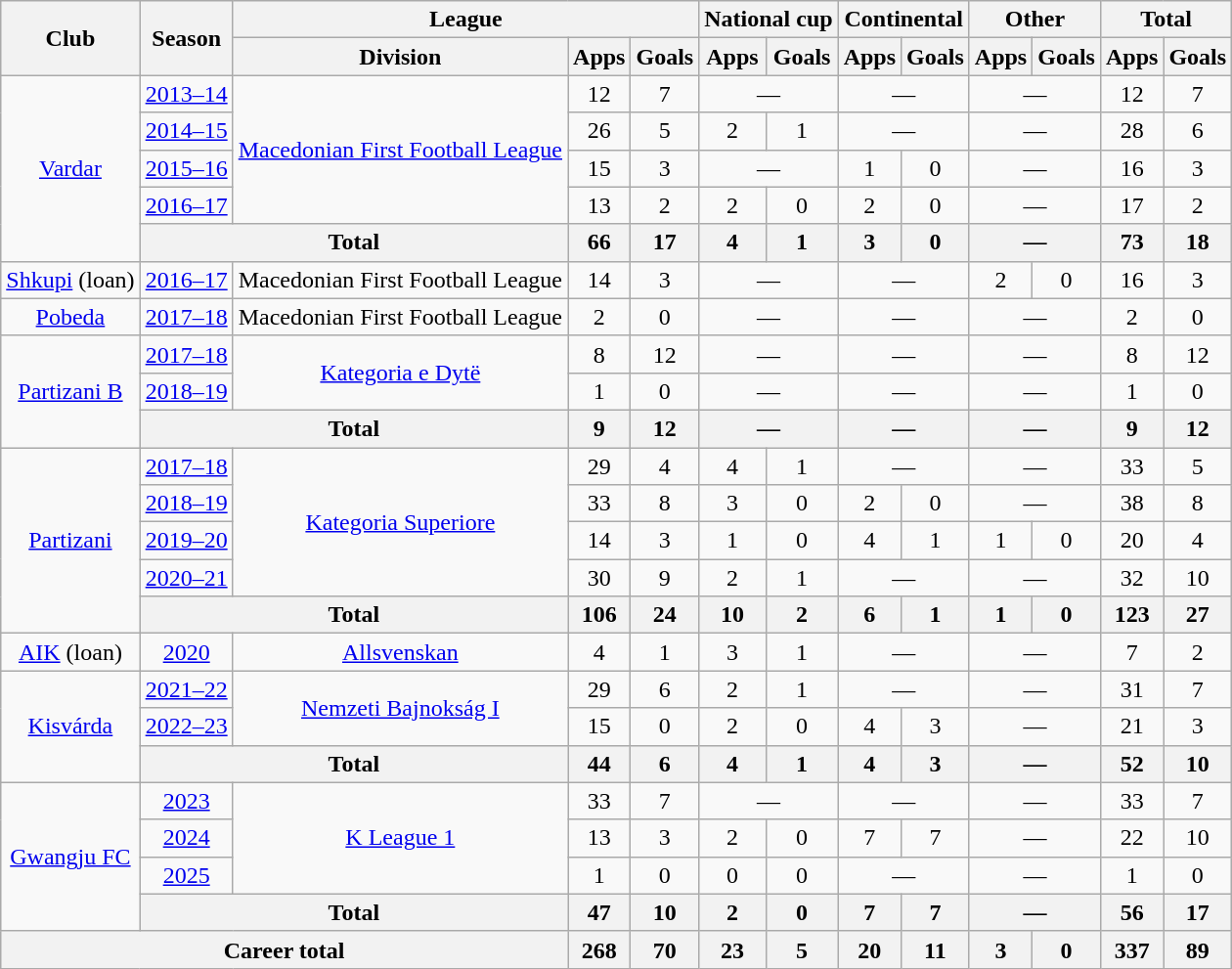<table class="wikitable" style="text-align:center">
<tr>
<th rowspan="2">Club</th>
<th rowspan="2">Season</th>
<th colspan="3">League</th>
<th colspan="2">National cup</th>
<th colspan="2">Continental</th>
<th colspan="2">Other</th>
<th colspan="2">Total</th>
</tr>
<tr>
<th>Division</th>
<th>Apps</th>
<th>Goals</th>
<th>Apps</th>
<th>Goals</th>
<th>Apps</th>
<th>Goals</th>
<th>Apps</th>
<th>Goals</th>
<th>Apps</th>
<th>Goals</th>
</tr>
<tr>
<td rowspan="5"><a href='#'>Vardar</a></td>
<td><a href='#'>2013–14</a></td>
<td rowspan="4"><a href='#'>Macedonian First Football League</a></td>
<td>12</td>
<td>7</td>
<td colspan="2">—</td>
<td colspan="2">—</td>
<td colspan="2">—</td>
<td>12</td>
<td>7</td>
</tr>
<tr>
<td><a href='#'>2014–15</a></td>
<td>26</td>
<td>5</td>
<td>2</td>
<td>1</td>
<td colspan="2">—</td>
<td colspan="2">—</td>
<td>28</td>
<td>6</td>
</tr>
<tr>
<td><a href='#'>2015–16</a></td>
<td>15</td>
<td>3</td>
<td colspan="2">—</td>
<td>1</td>
<td>0</td>
<td colspan="2">—</td>
<td>16</td>
<td>3</td>
</tr>
<tr>
<td><a href='#'>2016–17</a></td>
<td>13</td>
<td>2</td>
<td>2</td>
<td>0</td>
<td>2</td>
<td>0</td>
<td colspan="2">—</td>
<td>17</td>
<td>2</td>
</tr>
<tr>
<th colspan="2">Total</th>
<th>66</th>
<th>17</th>
<th>4</th>
<th>1</th>
<th>3</th>
<th>0</th>
<th colspan="2">—</th>
<th>73</th>
<th>18</th>
</tr>
<tr>
<td><a href='#'>Shkupi</a> (loan)</td>
<td><a href='#'>2016–17</a></td>
<td>Macedonian First Football League</td>
<td>14</td>
<td>3</td>
<td colspan="2">—</td>
<td colspan="2">—</td>
<td>2</td>
<td>0</td>
<td>16</td>
<td>3</td>
</tr>
<tr>
<td><a href='#'>Pobeda</a></td>
<td><a href='#'>2017–18</a></td>
<td>Macedonian First Football League</td>
<td>2</td>
<td>0</td>
<td colspan="2">—</td>
<td colspan="2">—</td>
<td colspan="2">—</td>
<td>2</td>
<td>0</td>
</tr>
<tr>
<td rowspan="3"><a href='#'>Partizani B</a></td>
<td><a href='#'>2017–18</a></td>
<td rowspan="2"><a href='#'>Kategoria e Dytë</a></td>
<td>8</td>
<td>12</td>
<td colspan="2">—</td>
<td colspan="2">—</td>
<td colspan="2">—</td>
<td>8</td>
<td>12</td>
</tr>
<tr>
<td><a href='#'>2018–19</a></td>
<td>1</td>
<td>0</td>
<td colspan="2">—</td>
<td colspan="2">—</td>
<td colspan="2">—</td>
<td>1</td>
<td>0</td>
</tr>
<tr>
<th colspan="2">Total</th>
<th>9</th>
<th>12</th>
<th colspan="2">—</th>
<th colspan="2">—</th>
<th colspan="2">—</th>
<th>9</th>
<th>12</th>
</tr>
<tr>
<td rowspan="5"><a href='#'>Partizani</a></td>
<td><a href='#'>2017–18</a></td>
<td rowspan="4"><a href='#'>Kategoria Superiore</a></td>
<td>29</td>
<td>4</td>
<td>4</td>
<td>1</td>
<td colspan="2">—</td>
<td colspan="2">—</td>
<td>33</td>
<td>5</td>
</tr>
<tr>
<td><a href='#'>2018–19</a></td>
<td>33</td>
<td>8</td>
<td>3</td>
<td>0</td>
<td>2</td>
<td>0</td>
<td colspan="2">—</td>
<td>38</td>
<td>8</td>
</tr>
<tr>
<td><a href='#'>2019–20</a></td>
<td>14</td>
<td>3</td>
<td>1</td>
<td>0</td>
<td>4</td>
<td>1</td>
<td>1</td>
<td>0</td>
<td>20</td>
<td>4</td>
</tr>
<tr>
<td><a href='#'>2020–21</a></td>
<td>30</td>
<td>9</td>
<td>2</td>
<td>1</td>
<td colspan="2">—</td>
<td colspan="2">—</td>
<td>32</td>
<td>10</td>
</tr>
<tr>
<th colspan="2">Total</th>
<th>106</th>
<th>24</th>
<th>10</th>
<th>2</th>
<th>6</th>
<th>1</th>
<th>1</th>
<th>0</th>
<th>123</th>
<th>27</th>
</tr>
<tr>
<td><a href='#'>AIK</a> (loan)</td>
<td><a href='#'>2020</a></td>
<td><a href='#'>Allsvenskan</a></td>
<td>4</td>
<td>1</td>
<td>3</td>
<td>1</td>
<td colspan="2">—</td>
<td colspan="2">—</td>
<td>7</td>
<td>2</td>
</tr>
<tr>
<td rowspan="3"><a href='#'>Kisvárda</a></td>
<td><a href='#'>2021–22</a></td>
<td rowspan="2"><a href='#'>Nemzeti Bajnokság I</a></td>
<td>29</td>
<td>6</td>
<td>2</td>
<td>1</td>
<td colspan="2">—</td>
<td colspan="2">—</td>
<td>31</td>
<td>7</td>
</tr>
<tr>
<td><a href='#'>2022–23</a></td>
<td>15</td>
<td>0</td>
<td>2</td>
<td>0</td>
<td>4</td>
<td>3</td>
<td colspan="2">—</td>
<td>21</td>
<td>3</td>
</tr>
<tr>
<th colspan="2">Total</th>
<th>44</th>
<th>6</th>
<th>4</th>
<th>1</th>
<th>4</th>
<th>3</th>
<th colspan="2">—</th>
<th>52</th>
<th>10</th>
</tr>
<tr>
<td rowspan="4"><a href='#'>Gwangju FC</a></td>
<td><a href='#'>2023</a></td>
<td rowspan="3"><a href='#'>K League 1</a></td>
<td>33</td>
<td>7</td>
<td colspan="2">—</td>
<td colspan="2">—</td>
<td colspan="2">—</td>
<td>33</td>
<td>7</td>
</tr>
<tr>
<td><a href='#'>2024</a></td>
<td>13</td>
<td>3</td>
<td>2</td>
<td>0</td>
<td>7</td>
<td>7</td>
<td colspan="2">—</td>
<td>22</td>
<td>10</td>
</tr>
<tr>
<td><a href='#'>2025</a></td>
<td>1</td>
<td>0</td>
<td>0</td>
<td>0</td>
<td colspan="2">—</td>
<td colspan="2">—</td>
<td>1</td>
<td>0</td>
</tr>
<tr>
<th colspan="2">Total</th>
<th>47</th>
<th>10</th>
<th>2</th>
<th>0</th>
<th>7</th>
<th>7</th>
<th colspan="2">—</th>
<th>56</th>
<th>17</th>
</tr>
<tr>
<th colspan="3">Career total</th>
<th>268</th>
<th>70</th>
<th>23</th>
<th>5</th>
<th>20</th>
<th>11</th>
<th>3</th>
<th>0</th>
<th>337</th>
<th>89</th>
</tr>
</table>
